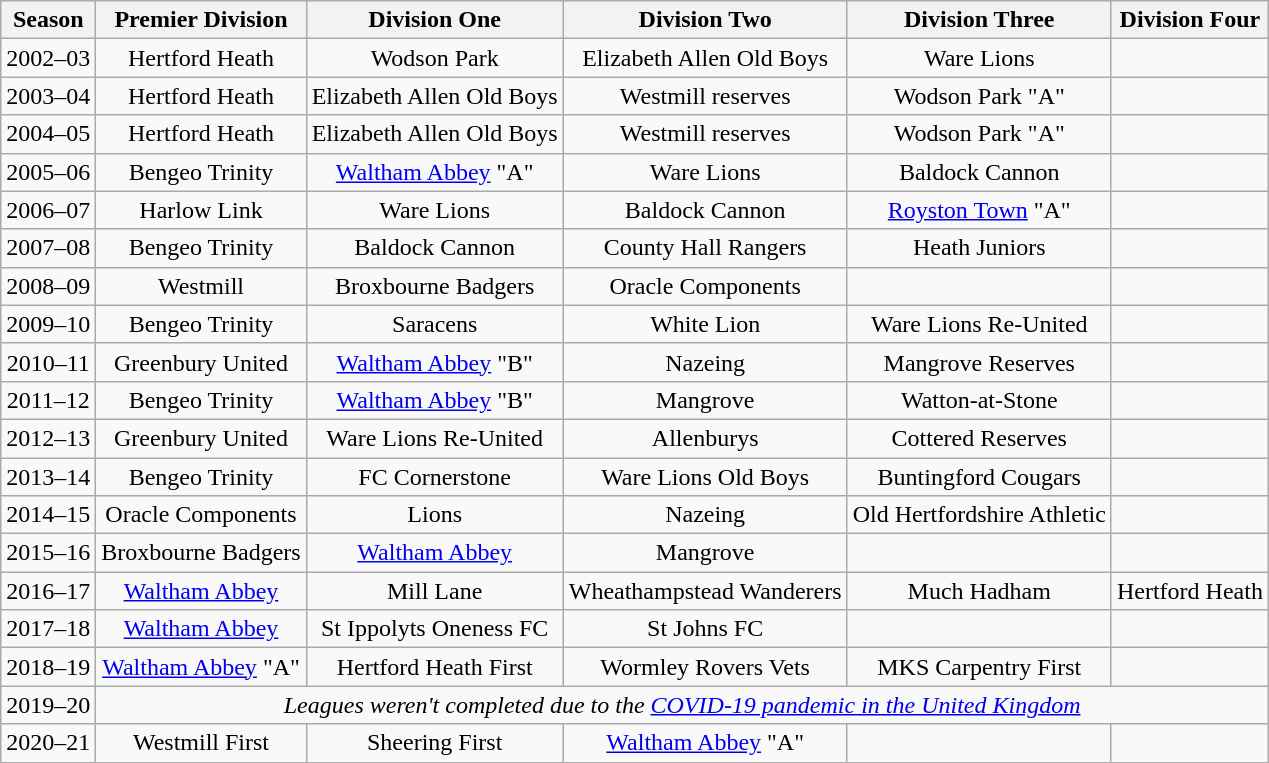<table class="wikitable" style="text-align: center">
<tr>
<th>Season</th>
<th>Premier Division</th>
<th>Division One</th>
<th>Division Two</th>
<th>Division Three</th>
<th>Division Four</th>
</tr>
<tr>
<td>2002–03</td>
<td>Hertford Heath</td>
<td>Wodson Park</td>
<td>Elizabeth Allen Old Boys</td>
<td>Ware Lions</td>
<td></td>
</tr>
<tr>
<td>2003–04</td>
<td>Hertford Heath</td>
<td>Elizabeth Allen Old Boys</td>
<td>Westmill reserves</td>
<td>Wodson Park "A"</td>
<td></td>
</tr>
<tr>
<td>2004–05</td>
<td>Hertford Heath</td>
<td>Elizabeth Allen Old Boys</td>
<td>Westmill reserves</td>
<td>Wodson Park "A"</td>
<td></td>
</tr>
<tr>
<td>2005–06</td>
<td>Bengeo Trinity</td>
<td><a href='#'>Waltham Abbey</a> "A"</td>
<td>Ware Lions</td>
<td>Baldock Cannon</td>
<td></td>
</tr>
<tr>
<td>2006–07</td>
<td>Harlow Link</td>
<td>Ware Lions</td>
<td>Baldock Cannon</td>
<td><a href='#'>Royston Town</a> "A"</td>
<td></td>
</tr>
<tr>
<td>2007–08</td>
<td>Bengeo Trinity</td>
<td>Baldock Cannon</td>
<td>County Hall Rangers</td>
<td>Heath Juniors</td>
<td></td>
</tr>
<tr>
<td>2008–09</td>
<td>Westmill</td>
<td>Broxbourne Badgers</td>
<td>Oracle Components</td>
<td></td>
<td></td>
</tr>
<tr>
<td>2009–10</td>
<td>Bengeo Trinity</td>
<td>Saracens</td>
<td>White Lion</td>
<td>Ware Lions Re-United</td>
<td></td>
</tr>
<tr>
<td>2010–11</td>
<td>Greenbury United</td>
<td><a href='#'>Waltham Abbey</a> "B"</td>
<td>Nazeing</td>
<td>Mangrove Reserves</td>
<td></td>
</tr>
<tr>
<td>2011–12</td>
<td>Bengeo Trinity</td>
<td><a href='#'>Waltham Abbey</a> "B"</td>
<td>Mangrove</td>
<td>Watton-at-Stone</td>
<td></td>
</tr>
<tr>
<td>2012–13</td>
<td>Greenbury United</td>
<td>Ware Lions Re-United</td>
<td>Allenburys</td>
<td>Cottered Reserves</td>
<td></td>
</tr>
<tr>
<td>2013–14</td>
<td>Bengeo Trinity</td>
<td>FC Cornerstone</td>
<td>Ware Lions Old Boys</td>
<td>Buntingford Cougars</td>
<td></td>
</tr>
<tr>
<td>2014–15</td>
<td>Oracle Components</td>
<td>Lions</td>
<td>Nazeing</td>
<td>Old Hertfordshire Athletic</td>
<td></td>
</tr>
<tr>
<td>2015–16</td>
<td>Broxbourne Badgers</td>
<td><a href='#'>Waltham Abbey</a></td>
<td>Mangrove</td>
<td></td>
<td></td>
</tr>
<tr>
<td>2016–17</td>
<td><a href='#'>Waltham Abbey</a></td>
<td>Mill Lane</td>
<td>Wheathampstead Wanderers</td>
<td>Much Hadham</td>
<td>Hertford Heath</td>
</tr>
<tr>
<td>2017–18</td>
<td><a href='#'>Waltham Abbey</a></td>
<td>St Ippolyts Oneness FC</td>
<td>St Johns FC</td>
<td></td>
<td></td>
</tr>
<tr>
<td>2018–19</td>
<td><a href='#'>Waltham Abbey</a> "A"</td>
<td>Hertford Heath First</td>
<td>Wormley Rovers Vets</td>
<td>MKS Carpentry First</td>
<td></td>
</tr>
<tr>
<td>2019–20</td>
<td colspan="5"><em>Leagues weren't completed due to the <a href='#'>COVID-19 pandemic in the United Kingdom</a></em></td>
</tr>
<tr>
<td>2020–21</td>
<td>Westmill First</td>
<td>Sheering First</td>
<td><a href='#'>Waltham Abbey</a> "A"</td>
<td></td>
<td></td>
</tr>
</table>
